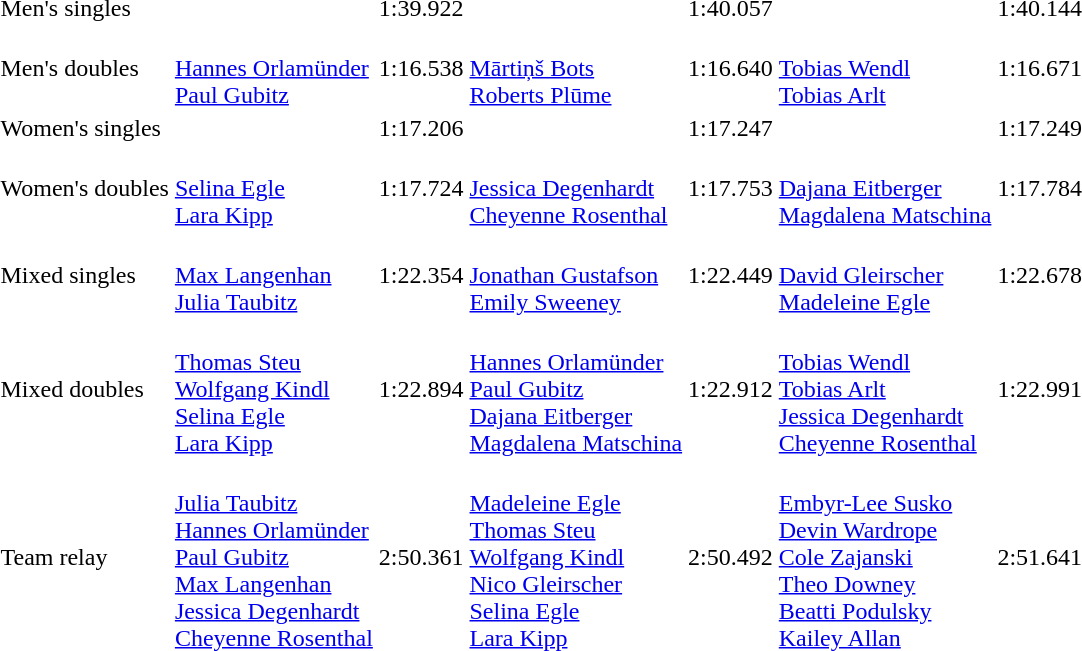<table>
<tr>
<td>Men's singles<br></td>
<td></td>
<td>1:39.922</td>
<td></td>
<td>1:40.057</td>
<td></td>
<td>1:40.144</td>
</tr>
<tr>
<td>Men's doubles<br></td>
<td><br><a href='#'>Hannes Orlamünder</a><br><a href='#'>Paul Gubitz</a></td>
<td>1:16.538</td>
<td><br><a href='#'>Mārtiņš Bots</a><br><a href='#'>Roberts Plūme</a></td>
<td>1:16.640</td>
<td><br><a href='#'>Tobias Wendl</a><br><a href='#'>Tobias Arlt</a></td>
<td>1:16.671</td>
</tr>
<tr>
<td>Women's singles<br></td>
<td></td>
<td>1:17.206</td>
<td></td>
<td>1:17.247</td>
<td></td>
<td>1:17.249</td>
</tr>
<tr>
<td>Women's doubles<br></td>
<td><br><a href='#'>Selina Egle</a><br><a href='#'>Lara Kipp</a></td>
<td>1:17.724</td>
<td><br><a href='#'>Jessica Degenhardt</a><br><a href='#'>Cheyenne Rosenthal</a></td>
<td>1:17.753</td>
<td><br><a href='#'>Dajana Eitberger</a><br><a href='#'>Magdalena Matschina</a></td>
<td>1:17.784</td>
</tr>
<tr>
<td>Mixed singles<br></td>
<td><br><a href='#'>Max Langenhan</a><br><a href='#'>Julia Taubitz</a></td>
<td>1:22.354</td>
<td><br><a href='#'>Jonathan Gustafson</a><br><a href='#'>Emily Sweeney</a></td>
<td>1:22.449</td>
<td><br><a href='#'>David Gleirscher</a><br><a href='#'>Madeleine Egle</a></td>
<td>1:22.678</td>
</tr>
<tr>
<td>Mixed doubles<br></td>
<td><br><a href='#'>Thomas Steu</a><br><a href='#'>Wolfgang Kindl</a><br><a href='#'>Selina Egle</a><br><a href='#'>Lara Kipp</a></td>
<td>1:22.894</td>
<td><br><a href='#'>Hannes Orlamünder</a><br><a href='#'>Paul Gubitz</a><br><a href='#'>Dajana Eitberger</a><br><a href='#'>Magdalena Matschina</a></td>
<td>1:22.912</td>
<td><br><a href='#'>Tobias Wendl</a><br><a href='#'>Tobias Arlt</a><br><a href='#'>Jessica Degenhardt</a><br><a href='#'>Cheyenne Rosenthal</a></td>
<td>1:22.991</td>
</tr>
<tr>
<td>Team relay<br></td>
<td><br><a href='#'>Julia Taubitz</a><br><a href='#'>Hannes Orlamünder</a><br><a href='#'>Paul Gubitz</a><br><a href='#'>Max Langenhan</a><br><a href='#'>Jessica Degenhardt</a><br><a href='#'>Cheyenne Rosenthal</a></td>
<td>2:50.361</td>
<td><br><a href='#'>Madeleine Egle</a><br><a href='#'>Thomas Steu</a><br><a href='#'>Wolfgang Kindl</a><br><a href='#'>Nico Gleirscher</a><br><a href='#'>Selina Egle</a><br><a href='#'>Lara Kipp</a></td>
<td>2:50.492</td>
<td><br><a href='#'>Embyr-Lee Susko</a><br><a href='#'>Devin Wardrope</a><br><a href='#'>Cole Zajanski</a><br><a href='#'>Theo Downey</a><br><a href='#'>Beatti Podulsky</a><br><a href='#'>Kailey Allan</a></td>
<td>2:51.641</td>
</tr>
</table>
